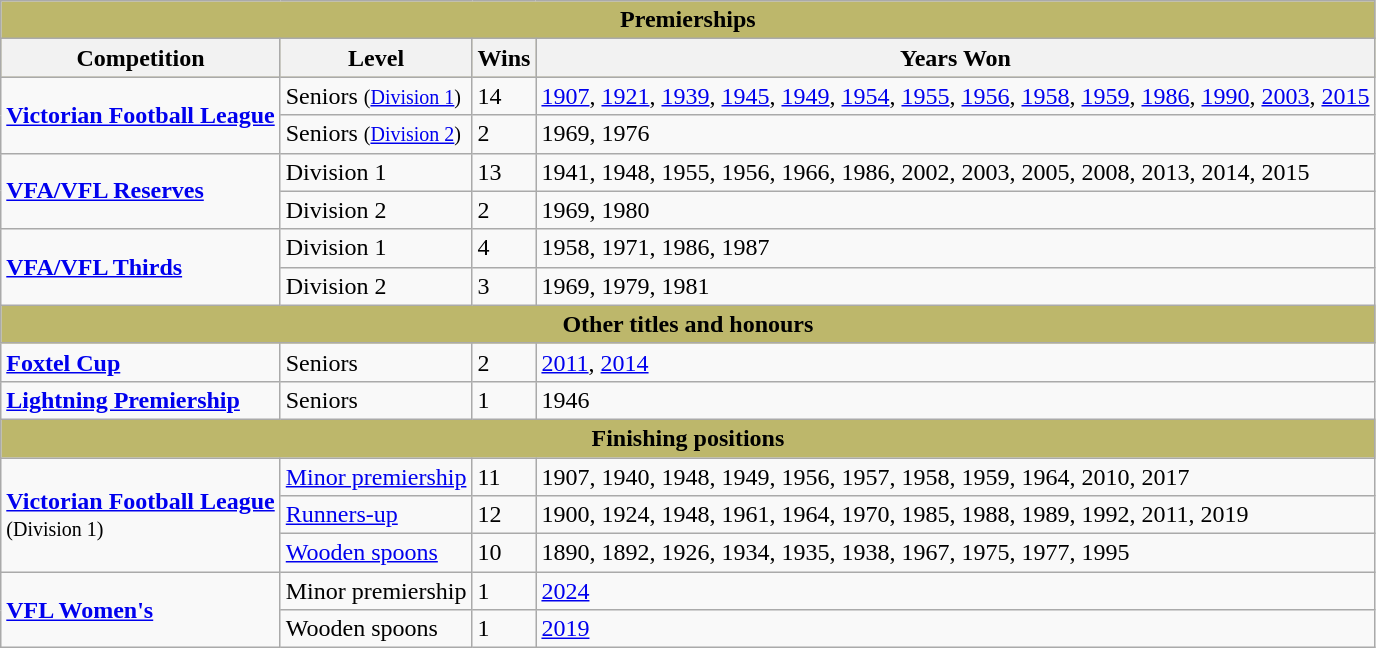<table class="wikitable">
<tr>
<td colspan="4" style="background:#bdb76b;" align="center"><strong>Premierships</strong></td>
</tr>
<tr style="background:#bdb76b;">
<th>Competition</th>
<th>Level</th>
<th>Wins</th>
<th>Years Won</th>
</tr>
<tr>
<td rowspan=2 scope="row" style="text-align: left"><strong><a href='#'>Victorian Football League</a></strong></td>
<td>Seniors <small>(<a href='#'>Division 1</a>)</small></td>
<td>14</td>
<td><a href='#'>1907</a>, <a href='#'>1921</a>, <a href='#'>1939</a>, <a href='#'>1945</a>, <a href='#'>1949</a>, <a href='#'>1954</a>, <a href='#'>1955</a>, <a href='#'>1956</a>, <a href='#'>1958</a>, <a href='#'>1959</a>, <a href='#'>1986</a>, <a href='#'>1990</a>, <a href='#'>2003</a>, <a href='#'>2015</a></td>
</tr>
<tr>
<td>Seniors <small>(<a href='#'>Division 2</a>)</small></td>
<td>2</td>
<td>1969, 1976</td>
</tr>
<tr>
<td rowspan=2 scope="row" style="text-align: left"><strong><a href='#'>VFA/VFL Reserves</a></strong></td>
<td>Division 1</td>
<td>13</td>
<td>1941, 1948, 1955, 1956, 1966, 1986, 2002, 2003, 2005, 2008, 2013, 2014, 2015</td>
</tr>
<tr>
<td>Division 2</td>
<td>2</td>
<td>1969, 1980</td>
</tr>
<tr>
<td rowspan=2 scope="row" style="text-align: left"><strong><a href='#'>VFA/VFL Thirds</a></strong></td>
<td>Division 1</td>
<td>4</td>
<td>1958, 1971, 1986, 1987</td>
</tr>
<tr>
<td>Division 2</td>
<td>3</td>
<td>1969, 1979, 1981</td>
</tr>
<tr>
<td colspan="4" style="background:#bdb76b;" align="center"><strong>Other titles and honours</strong></td>
</tr>
<tr>
<td><strong><a href='#'>Foxtel Cup</a></strong></td>
<td>Seniors</td>
<td>2</td>
<td><a href='#'>2011</a>, <a href='#'>2014</a></td>
</tr>
<tr>
<td><strong><a href='#'>Lightning Premiership</a></strong></td>
<td>Seniors</td>
<td>1</td>
<td>1946</td>
</tr>
<tr>
<td colspan="4" style="background:#bdb76b;" align="center"><strong>Finishing positions</strong></td>
</tr>
<tr>
<td rowspan=3 scope="row" style="text-align: left"><strong><a href='#'>Victorian Football League</a></strong><br><small>(Division 1)</small></td>
<td><a href='#'>Minor premiership</a></td>
<td>11</td>
<td>1907, 1940, 1948, 1949, 1956, 1957, 1958, 1959, 1964, 2010, 2017</td>
</tr>
<tr>
<td><a href='#'>Runners-up</a></td>
<td>12</td>
<td>1900, 1924, 1948, 1961, 1964, 1970, 1985, 1988, 1989, 1992, 2011, 2019</td>
</tr>
<tr>
<td><a href='#'>Wooden spoons</a></td>
<td>10</td>
<td>1890, 1892, 1926, 1934, 1935, 1938, 1967, 1975, 1977, 1995</td>
</tr>
<tr>
<td rowspan=2 scope="row" style="text-align: left"><strong><a href='#'>VFL Women's</a></strong></td>
<td>Minor premiership</td>
<td>1</td>
<td><a href='#'>2024</a></td>
</tr>
<tr>
<td>Wooden spoons</td>
<td>1</td>
<td><a href='#'>2019</a></td>
</tr>
</table>
